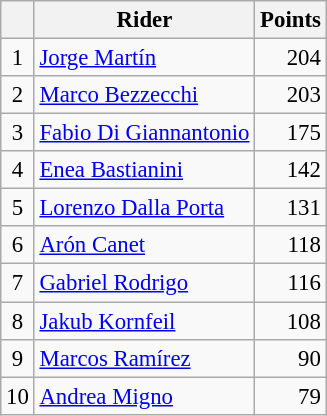<table class="wikitable" style="font-size: 95%;">
<tr>
<th></th>
<th>Rider</th>
<th>Points</th>
</tr>
<tr>
<td align=center>1</td>
<td> <a href='#'>Jorge Martín</a></td>
<td align=right>204</td>
</tr>
<tr>
<td align=center>2</td>
<td> <a href='#'>Marco Bezzecchi</a></td>
<td align=right>203</td>
</tr>
<tr>
<td align=center>3</td>
<td> <a href='#'>Fabio Di Giannantonio</a></td>
<td align=right>175</td>
</tr>
<tr>
<td align=center>4</td>
<td> <a href='#'>Enea Bastianini</a></td>
<td align=right>142</td>
</tr>
<tr>
<td align=center>5</td>
<td> <a href='#'>Lorenzo Dalla Porta</a></td>
<td align=right>131</td>
</tr>
<tr>
<td align=center>6</td>
<td> <a href='#'>Arón Canet</a></td>
<td align=right>118</td>
</tr>
<tr>
<td align=center>7</td>
<td> <a href='#'>Gabriel Rodrigo</a></td>
<td align=right>116</td>
</tr>
<tr>
<td align=center>8</td>
<td> <a href='#'>Jakub Kornfeil</a></td>
<td align=right>108</td>
</tr>
<tr>
<td align=center>9</td>
<td> <a href='#'>Marcos Ramírez</a></td>
<td align=right>90</td>
</tr>
<tr>
<td align=center>10</td>
<td> <a href='#'>Andrea Migno</a></td>
<td align=right>79</td>
</tr>
</table>
